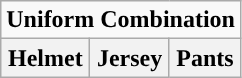<table class="wikitable">
<tr>
<td align="center" Colspan="3"><strong>Uniform Combination</strong></td>
</tr>
<tr align="center">
<th>Helmet</th>
<th>Jersey</th>
<th>Pants</th>
</tr>
</table>
